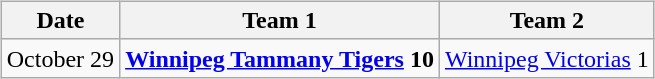<table cellspacing="10">
<tr>
<td valign="top"><br><table class="wikitable">
<tr>
<th>Date</th>
<th>Team 1</th>
<th>Team 2</th>
</tr>
<tr>
<td>October 29</td>
<td><strong><a href='#'>Winnipeg Tammany Tigers</a> 10</strong></td>
<td><a href='#'>Winnipeg Victorias</a> 1</td>
</tr>
</table>
</td>
</tr>
</table>
